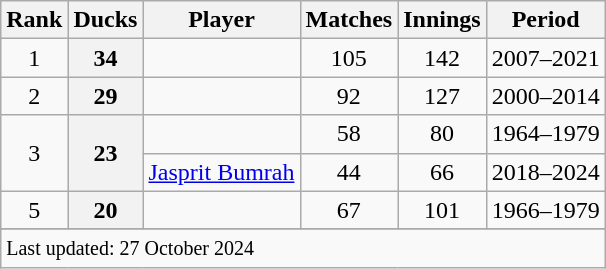<table class="wikitable sortable">
<tr>
<th scope=col>Rank</th>
<th scope=col>Ducks</th>
<th scope=col>Player</th>
<th scope=col>Matches</th>
<th scope=col>Innings</th>
<th scope=col>Period</th>
</tr>
<tr>
<td align=center>1</td>
<th scope=row style=text-align:center;>34</th>
<td></td>
<td align=center>105</td>
<td align=center>142</td>
<td>2007–2021</td>
</tr>
<tr>
<td align=center>2</td>
<th scope=row style=text-align:center;>29</th>
<td></td>
<td align=center>92</td>
<td align=center>127</td>
<td>2000–2014</td>
</tr>
<tr>
<td rowspan="2" align="center">3</td>
<th rowspan="2" scope="row" style="text-align:center;">23</th>
<td></td>
<td align=center>58</td>
<td align=center>80</td>
<td>1964–1979</td>
</tr>
<tr>
<td><a href='#'>Jasprit Bumrah</a></td>
<td align=center>44</td>
<td align=center>66</td>
<td>2018–2024</td>
</tr>
<tr>
<td align=center>5</td>
<th scope=row style=text-align:center;>20</th>
<td></td>
<td align=center>67</td>
<td align=center>101</td>
<td>1966–1979</td>
</tr>
<tr>
</tr>
<tr class=sortbottom>
<td colspan=6><small>Last updated: 27 October 2024</small></td>
</tr>
</table>
